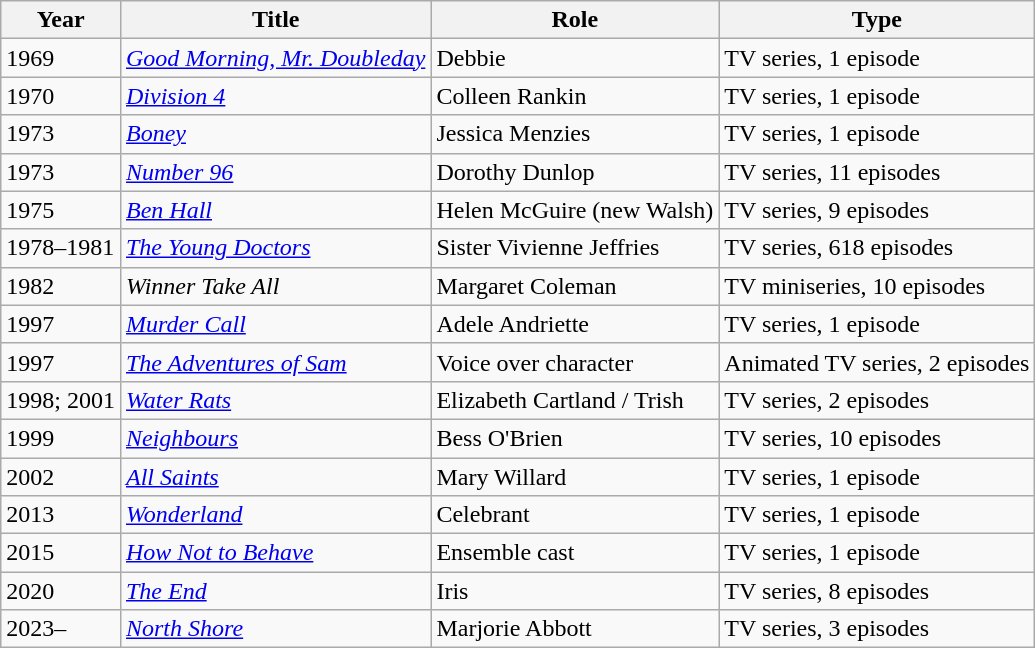<table class="wikitable">
<tr>
<th>Year</th>
<th>Title</th>
<th>Role</th>
<th>Type</th>
</tr>
<tr>
<td>1969</td>
<td><em><a href='#'>Good Morning, Mr. Doubleday</a></em></td>
<td>Debbie</td>
<td>TV series, 1 episode</td>
</tr>
<tr>
<td>1970</td>
<td><em><a href='#'>Division 4</a></em></td>
<td>Colleen Rankin</td>
<td>TV series, 1 episode</td>
</tr>
<tr>
<td>1973</td>
<td><em><a href='#'>Boney</a></em></td>
<td>Jessica Menzies</td>
<td>TV series, 1 episode</td>
</tr>
<tr>
<td>1973</td>
<td><em><a href='#'>Number 96</a></em></td>
<td>Dorothy Dunlop</td>
<td>TV series, 11 episodes</td>
</tr>
<tr>
<td>1975</td>
<td><em><a href='#'>Ben Hall</a></em></td>
<td>Helen McGuire (new Walsh)</td>
<td>TV series, 9 episodes</td>
</tr>
<tr>
<td>1978–1981</td>
<td><em><a href='#'>The Young Doctors</a></em></td>
<td>Sister Vivienne Jeffries</td>
<td>TV series, 618 episodes</td>
</tr>
<tr>
<td>1982</td>
<td><em>Winner Take All</em></td>
<td>Margaret Coleman</td>
<td>TV miniseries, 10 episodes</td>
</tr>
<tr>
<td>1997</td>
<td><em><a href='#'>Murder Call</a></em></td>
<td>Adele Andriette</td>
<td>TV series, 1 episode</td>
</tr>
<tr>
<td>1997</td>
<td><em><a href='#'>The Adventures of Sam</a></em></td>
<td>Voice over character</td>
<td>Animated TV series, 2 episodes</td>
</tr>
<tr>
<td>1998; 2001</td>
<td><em><a href='#'>Water Rats</a></em></td>
<td>Elizabeth Cartland / Trish</td>
<td>TV series, 2 episodes</td>
</tr>
<tr>
<td>1999</td>
<td><em><a href='#'>Neighbours</a></em></td>
<td>Bess O'Brien</td>
<td>TV series, 10 episodes</td>
</tr>
<tr>
<td>2002</td>
<td><em><a href='#'>All Saints</a></em></td>
<td>Mary Willard</td>
<td>TV series, 1 episode</td>
</tr>
<tr>
<td>2013</td>
<td><em><a href='#'>Wonderland</a></em></td>
<td>Celebrant</td>
<td>TV series, 1 episode</td>
</tr>
<tr>
<td>2015</td>
<td><em><a href='#'>How Not to Behave</a></em></td>
<td>Ensemble cast</td>
<td>TV series, 1 episode</td>
</tr>
<tr>
<td>2020</td>
<td><em><a href='#'>The End</a></em></td>
<td>Iris</td>
<td>TV series, 8 episodes</td>
</tr>
<tr>
<td>2023–</td>
<td><em><a href='#'>North Shore</a></em></td>
<td>Marjorie Abbott</td>
<td>TV series, 3 episodes</td>
</tr>
</table>
